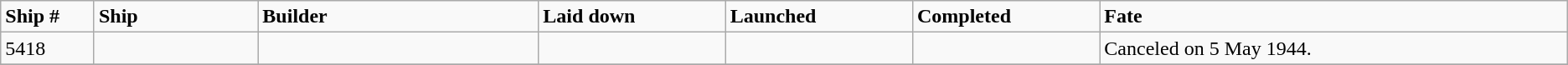<table class="wikitable">
<tr>
<td width="4%"><strong>Ship #</strong></td>
<td width="7%"><strong>Ship</strong></td>
<td width="12%"><strong>Builder</strong></td>
<td width="8%" bgcolor=><strong>Laid down</strong></td>
<td width="8%" bgcolor=><strong>Launched</strong></td>
<td width="8%" bgcolor=><strong>Completed</strong></td>
<td width="20%" bgcolor=><strong>Fate</strong></td>
</tr>
<tr>
<td>5418</td>
<td></td>
<td></td>
<td></td>
<td></td>
<td></td>
<td>Canceled on 5 May 1944.</td>
</tr>
<tr>
</tr>
</table>
